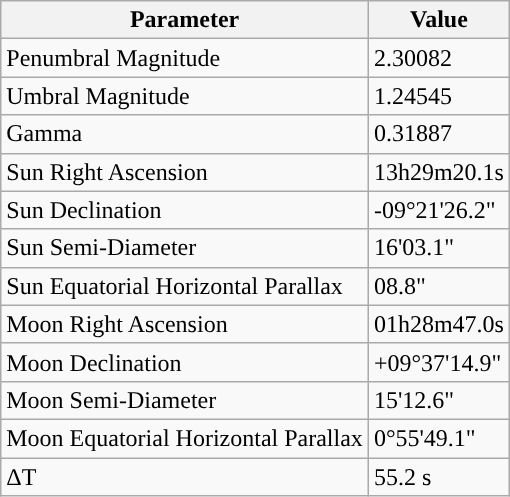<table class="wikitable">
<tr>
<th>Parameter</th>
<th>Value</th>
</tr>
<tr>
<td>Penumbral Magnitude</td>
<td>2.30082</td>
</tr>
<tr>
<td>Umbral Magnitude</td>
<td>1.24545</td>
</tr>
<tr>
<td>Gamma</td>
<td>0.31887</td>
</tr>
<tr>
<td>Sun Right Ascension</td>
<td>13h29m20.1s</td>
</tr>
<tr>
<td>Sun Declination</td>
<td>-09°21'26.2"</td>
</tr>
<tr>
<td>Sun Semi-Diameter</td>
<td>16'03.1"</td>
</tr>
<tr>
<td>Sun Equatorial Horizontal Parallax</td>
<td>08.8"</td>
</tr>
<tr>
<td>Moon Right Ascension</td>
<td>01h28m47.0s</td>
</tr>
<tr>
<td>Moon Declination</td>
<td>+09°37'14.9"</td>
</tr>
<tr>
<td>Moon Semi-Diameter</td>
<td>15'12.6"</td>
</tr>
<tr>
<td>Moon Equatorial Horizontal Parallax</td>
<td>0°55'49.1"</td>
</tr>
<tr>
<td>ΔT</td>
<td>55.2 s</td>
</tr>
</table>
